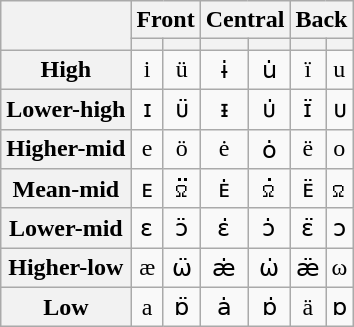<table class="wikitable Unicode" style="text-align:center">
<tr>
<th rowspan=2></th>
<th colspan=2>Front</th>
<th colspan=2>Central</th>
<th colspan=2>Back</th>
</tr>
<tr>
<th></th>
<th></th>
<th></th>
<th></th>
<th></th>
<th></th>
</tr>
<tr>
<th>High</th>
<td>i</td>
<td>ü</td>
<td>ɨ</td>
<td>u̇</td>
<td>ï</td>
<td>u</td>
</tr>
<tr>
<th>Lower-high</th>
<td>ɪ</td>
<td>ᴜ̈</td>
<td>ᵻ</td>
<td>ᴜ̇</td>
<td>ɪ̈</td>
<td>ᴜ</td>
</tr>
<tr>
<th>Higher-mid</th>
<td>e</td>
<td>ö</td>
<td>ė</td>
<td>ȯ</td>
<td>ë</td>
<td>o</td>
</tr>
<tr>
<th>Mean-mid</th>
<td>ᴇ</td>
<td>ꭥ̈</td>
<td>ᴇ̇</td>
<td>ꭥ̇</td>
<td>ᴇ̈</td>
<td>ꭥ</td>
</tr>
<tr>
<th>Lower-mid</th>
<td>ɛ</td>
<td>ɔ̈</td>
<td>ɛ̇</td>
<td>ɔ̇</td>
<td>ɛ̈</td>
<td>ɔ</td>
</tr>
<tr>
<th>Higher-low</th>
<td>æ</td>
<td>ω̈</td>
<td>æ̇</td>
<td>ω̇</td>
<td>æ̈</td>
<td>ω</td>
</tr>
<tr>
<th>Low</th>
<td>a</td>
<td>ɒ̈</td>
<td>ȧ</td>
<td>ɒ̇</td>
<td>ä</td>
<td>ɒ</td>
</tr>
</table>
